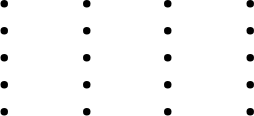<table>
<tr>
<td valign="top" width=20%><br><ul><li></li><li></li><li></li><li></li><li></li></ul></td>
<td valign="top" width=20%><br><ul><li></li><li></li><li></li><li></li><li></li></ul></td>
<td valign="top" width=20%><br><ul><li></li><li></li><li></li><li></li><li></li></ul></td>
<td valign="top" width=20%><br><ul><li></li><li></li><li></li><li></li><li></li></ul></td>
</tr>
</table>
